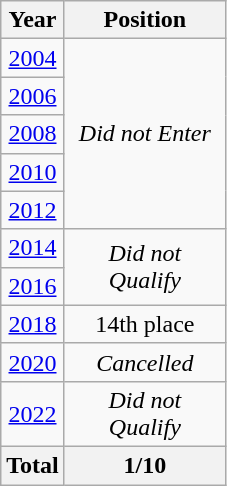<table class="wikitable" style="text-align: center;">
<tr>
<th>Year</th>
<th width="100">Position</th>
</tr>
<tr>
<td> <a href='#'>2004</a></td>
<td colspan="2" rowspan=5><em>Did not Enter</em></td>
</tr>
<tr>
<td> <a href='#'>2006</a></td>
</tr>
<tr>
<td> <a href='#'>2008</a></td>
</tr>
<tr>
<td> <a href='#'>2010</a></td>
</tr>
<tr>
<td> <a href='#'>2012</a></td>
</tr>
<tr>
<td> <a href='#'>2014</a></td>
<td colspan="2" rowspan=2><em>Did not Qualify</em></td>
</tr>
<tr>
<td> <a href='#'>2016</a></td>
</tr>
<tr>
<td> <a href='#'>2018</a></td>
<td>14th place</td>
</tr>
<tr>
<td> <a href='#'>2020</a></td>
<td><em>Cancelled</em></td>
</tr>
<tr>
<td> <a href='#'>2022</a></td>
<td><em>Did not Qualify</em></td>
</tr>
<tr>
<th>Total</th>
<th>1/10</th>
</tr>
</table>
